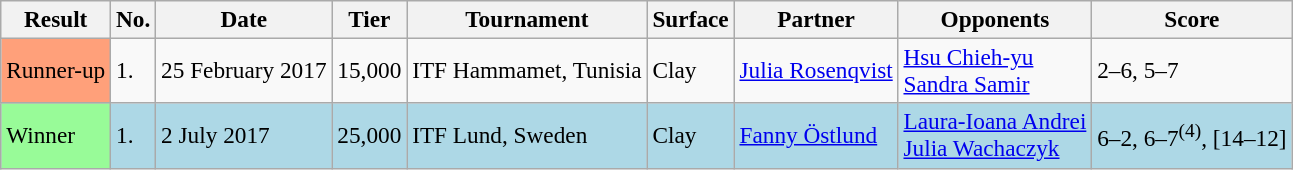<table class="sortable wikitable" style=font-size:97%>
<tr>
<th>Result</th>
<th>No.</th>
<th>Date</th>
<th>Tier</th>
<th>Tournament</th>
<th>Surface</th>
<th>Partner</th>
<th>Opponents</th>
<th>Score</th>
</tr>
<tr>
<td style="background:#ffa07a;">Runner-up</td>
<td>1.</td>
<td>25 February 2017</td>
<td>15,000</td>
<td>ITF Hammamet, Tunisia</td>
<td>Clay</td>
<td> <a href='#'>Julia Rosenqvist</a></td>
<td> <a href='#'>Hsu Chieh-yu</a> <br>  <a href='#'>Sandra Samir</a></td>
<td>2–6, 5–7</td>
</tr>
<tr style="background:lightblue;">
<td style="background:#98fb98;">Winner</td>
<td>1.</td>
<td>2 July 2017</td>
<td>25,000</td>
<td>ITF Lund, Sweden</td>
<td>Clay</td>
<td> <a href='#'>Fanny Östlund</a></td>
<td> <a href='#'>Laura-Ioana Andrei</a> <br>  <a href='#'>Julia Wachaczyk</a></td>
<td>6–2, 6–7<sup>(4)</sup>, [14–12]</td>
</tr>
</table>
